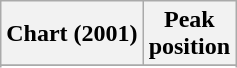<table class="wikitable sortable plainrowheaders" style="text-align:center">
<tr>
<th scope="col">Chart (2001)</th>
<th scope="col">Peak<br>position</th>
</tr>
<tr>
</tr>
<tr>
</tr>
</table>
